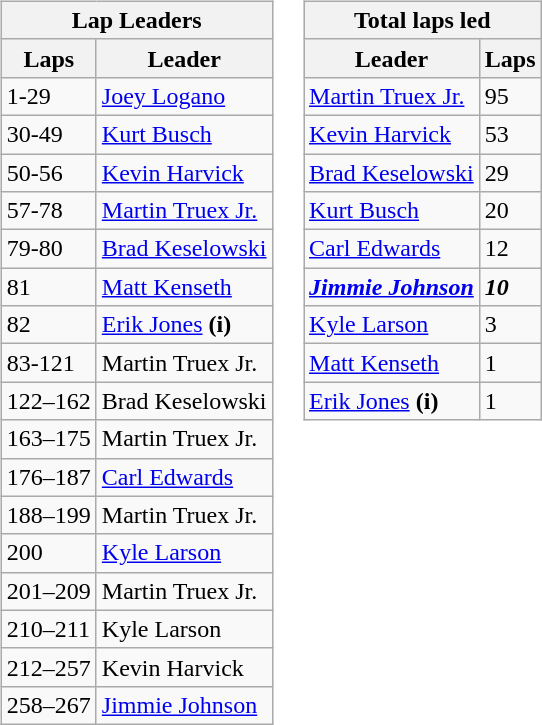<table>
<tr>
<td><br><table class="wikitable">
<tr>
<th colspan="4">Lap Leaders</th>
</tr>
<tr>
<th>Laps</th>
<th>Leader</th>
</tr>
<tr>
<td>1-29</td>
<td><a href='#'>Joey Logano</a></td>
</tr>
<tr>
<td>30-49</td>
<td><a href='#'>Kurt Busch</a></td>
</tr>
<tr>
<td>50-56</td>
<td><a href='#'>Kevin Harvick</a></td>
</tr>
<tr>
<td>57-78</td>
<td><a href='#'>Martin Truex Jr.</a></td>
</tr>
<tr>
<td>79-80</td>
<td><a href='#'>Brad Keselowski</a></td>
</tr>
<tr>
<td>81</td>
<td><a href='#'>Matt Kenseth</a></td>
</tr>
<tr>
<td>82</td>
<td><a href='#'>Erik Jones</a> <strong>(i)</strong></td>
</tr>
<tr>
<td>83-121</td>
<td>Martin Truex Jr.</td>
</tr>
<tr>
<td>122–162</td>
<td>Brad Keselowski</td>
</tr>
<tr>
<td>163–175</td>
<td>Martin Truex Jr.</td>
</tr>
<tr>
<td>176–187</td>
<td><a href='#'>Carl Edwards</a></td>
</tr>
<tr>
<td>188–199</td>
<td>Martin Truex Jr.</td>
</tr>
<tr>
<td>200</td>
<td><a href='#'>Kyle Larson</a></td>
</tr>
<tr>
<td>201–209</td>
<td>Martin Truex Jr.</td>
</tr>
<tr>
<td>210–211</td>
<td>Kyle Larson</td>
</tr>
<tr>
<td>212–257</td>
<td>Kevin Harvick</td>
</tr>
<tr>
<td>258–267</td>
<td><a href='#'>Jimmie Johnson</a></td>
</tr>
</table>
</td>
<td valign="top"><br><table class="wikitable">
<tr>
<th colspan="2">Total laps led</th>
</tr>
<tr>
<th>Leader</th>
<th>Laps</th>
</tr>
<tr>
<td><a href='#'>Martin Truex Jr.</a></td>
<td>95</td>
</tr>
<tr>
<td><a href='#'>Kevin Harvick</a></td>
<td>53</td>
</tr>
<tr>
<td><a href='#'>Brad Keselowski</a></td>
<td>29</td>
</tr>
<tr>
<td><a href='#'>Kurt Busch</a></td>
<td>20</td>
</tr>
<tr>
<td><a href='#'>Carl Edwards</a></td>
<td>12</td>
</tr>
<tr>
<td><strong><em><a href='#'>Jimmie Johnson</a></em></strong></td>
<td><strong><em>10</em></strong></td>
</tr>
<tr>
<td><a href='#'>Kyle Larson</a></td>
<td>3</td>
</tr>
<tr>
<td><a href='#'>Matt Kenseth</a></td>
<td>1</td>
</tr>
<tr>
<td><a href='#'>Erik Jones</a> <strong>(i)</strong></td>
<td>1</td>
</tr>
</table>
</td>
</tr>
</table>
